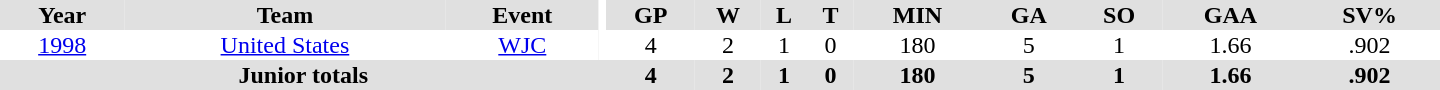<table border="0" cellpadding="1" cellspacing="0" ID="Table3" style="text-align:center; width:60em">
<tr ALIGN="center" bgcolor="#e0e0e0">
<th>Year</th>
<th>Team</th>
<th>Event</th>
<th rowspan="99" bgcolor="#ffffff"></th>
<th>GP</th>
<th>W</th>
<th>L</th>
<th>T</th>
<th>MIN</th>
<th>GA</th>
<th>SO</th>
<th>GAA</th>
<th>SV%</th>
</tr>
<tr>
<td><a href='#'>1998</a></td>
<td><a href='#'>United States</a></td>
<td><a href='#'>WJC</a></td>
<td>4</td>
<td>2</td>
<td>1</td>
<td>0</td>
<td>180</td>
<td>5</td>
<td>1</td>
<td>1.66</td>
<td>.902</td>
</tr>
<tr bgcolor="#e0e0e0">
<th colspan=4>Junior totals</th>
<th>4</th>
<th>2</th>
<th>1</th>
<th>0</th>
<th>180</th>
<th>5</th>
<th>1</th>
<th>1.66</th>
<th>.902</th>
</tr>
</table>
